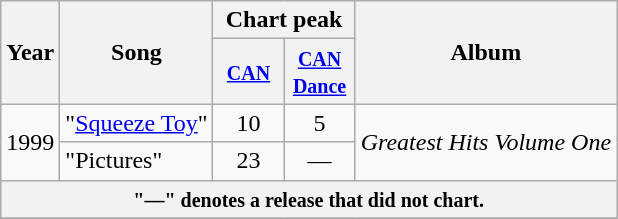<table class="wikitable">
<tr>
<th rowspan="2">Year</th>
<th rowspan="2">Song</th>
<th colspan="2">Chart peak</th>
<th rowspan="2">Album</th>
</tr>
<tr>
<th width="40"><small><a href='#'>CAN</a><br></small></th>
<th width="40"><small><a href='#'>CAN<br>Dance</a></small></th>
</tr>
<tr>
<td rowspan="2">1999</td>
<td>"<a href='#'>Squeeze Toy</a>"</td>
<td align="center">10</td>
<td align="center">5</td>
<td rowspan="2"><em>Greatest Hits Volume One</em></td>
</tr>
<tr>
<td>"Pictures"</td>
<td align="center">23</td>
<td align="center">—</td>
</tr>
<tr>
<th colspan="10"><small>"—" denotes a release that did not chart.</small></th>
</tr>
<tr>
</tr>
</table>
